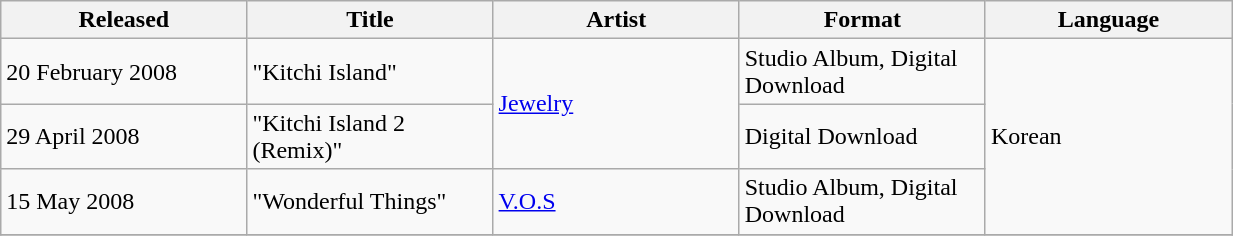<table class="wikitable sortable" align="left center" style="width:65%;">
<tr>
<th style="width:20%;">Released</th>
<th style="width:20%;">Title</th>
<th style="width:20%;">Artist</th>
<th style="width:20%;">Format</th>
<th style="width:20%;">Language</th>
</tr>
<tr>
<td>20 February 2008</td>
<td>"Kitchi Island"</td>
<td rowspan="2"><a href='#'>Jewelry</a></td>
<td rowspan="1">Studio Album, Digital Download</td>
<td rowspan="3">Korean</td>
</tr>
<tr>
<td>29 April 2008</td>
<td>"Kitchi Island 2 (Remix)"</td>
<td>Digital Download</td>
</tr>
<tr>
<td>15 May 2008</td>
<td>"Wonderful Things"</td>
<td><a href='#'>V.O.S</a></td>
<td>Studio Album, Digital Download</td>
</tr>
<tr>
</tr>
</table>
